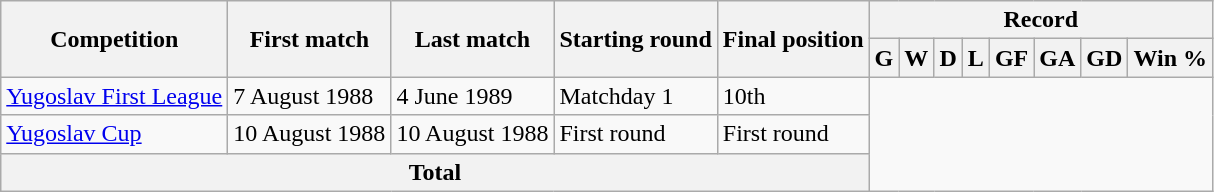<table class="wikitable" style="text-align: center">
<tr>
<th rowspan="2">Competition</th>
<th rowspan="2">First match</th>
<th rowspan="2">Last match</th>
<th rowspan="2">Starting round</th>
<th rowspan="2">Final position</th>
<th colspan="8">Record</th>
</tr>
<tr>
<th>G</th>
<th>W</th>
<th>D</th>
<th>L</th>
<th>GF</th>
<th>GA</th>
<th>GD</th>
<th>Win %</th>
</tr>
<tr>
<td align=left><a href='#'>Yugoslav First League</a></td>
<td align=left>7 August 1988</td>
<td align=left>4 June 1989</td>
<td align=left>Matchday 1</td>
<td align=left>10th<br></td>
</tr>
<tr>
<td align=left><a href='#'>Yugoslav Cup</a></td>
<td align=left>10 August 1988</td>
<td align=left>10 August 1988</td>
<td align=left>First round</td>
<td align=left>First round<br></td>
</tr>
<tr>
<th colspan="5">Total<br></th>
</tr>
</table>
